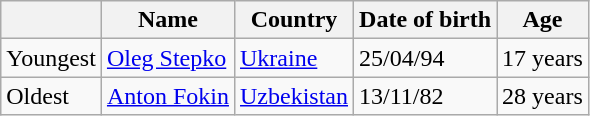<table class="wikitable">
<tr>
<th></th>
<th>Name</th>
<th>Country</th>
<th>Date of birth</th>
<th>Age</th>
</tr>
<tr>
<td>Youngest</td>
<td><a href='#'>Oleg Stepko</a></td>
<td> <a href='#'>Ukraine</a></td>
<td>25/04/94</td>
<td>17 years</td>
</tr>
<tr>
<td>Oldest</td>
<td><a href='#'>Anton Fokin</a></td>
<td> <a href='#'>Uzbekistan</a></td>
<td>13/11/82</td>
<td>28 years</td>
</tr>
</table>
